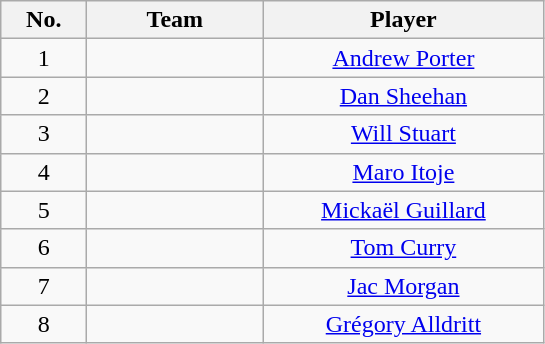<table class="wikitable" style="text-align:center">
<tr>
<th width=50>No.</th>
<th width=110>Team</th>
<th width=180>Player</th>
</tr>
<tr>
<td>1</td>
<td align=left></td>
<td><a href='#'>Andrew Porter</a></td>
</tr>
<tr>
<td>2</td>
<td align=left></td>
<td><a href='#'>Dan Sheehan</a></td>
</tr>
<tr>
<td>3</td>
<td align=left></td>
<td><a href='#'>Will Stuart</a></td>
</tr>
<tr>
<td>4</td>
<td align=left></td>
<td><a href='#'>Maro Itoje</a></td>
</tr>
<tr>
<td>5</td>
<td align=left></td>
<td><a href='#'>Mickaël Guillard</a></td>
</tr>
<tr>
<td>6</td>
<td align=left></td>
<td><a href='#'>Tom Curry</a></td>
</tr>
<tr>
<td>7</td>
<td align=left></td>
<td><a href='#'>Jac Morgan</a></td>
</tr>
<tr>
<td>8</td>
<td align=left></td>
<td><a href='#'>Grégory Alldritt</a></td>
</tr>
</table>
